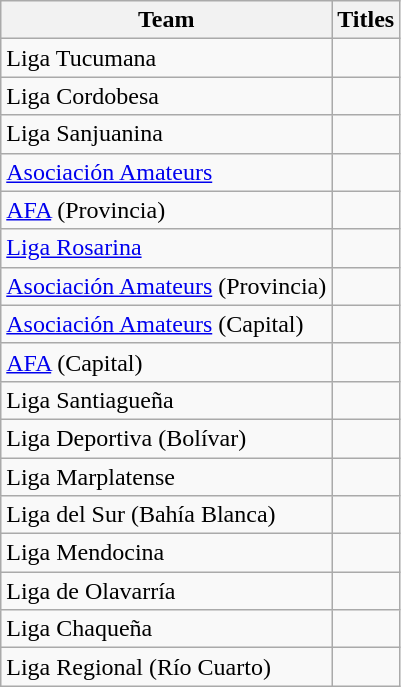<table class="wikitable sortable"  style="text-align:">
<tr>
<th width=>Team</th>
<th width=>Titles</th>
</tr>
<tr>
<td>Liga Tucumana</td>
<td></td>
</tr>
<tr>
<td>Liga Cordobesa</td>
<td></td>
</tr>
<tr>
<td>Liga Sanjuanina</td>
<td></td>
</tr>
<tr>
<td><a href='#'>Asociación Amateurs</a></td>
<td></td>
</tr>
<tr>
<td><a href='#'>AFA</a> (Provincia)</td>
<td></td>
</tr>
<tr>
<td><a href='#'>Liga Rosarina</a></td>
<td></td>
</tr>
<tr>
<td><a href='#'>Asociación Amateurs</a> (Provincia)</td>
<td></td>
</tr>
<tr>
<td><a href='#'>Asociación Amateurs</a> (Capital)</td>
<td></td>
</tr>
<tr>
<td><a href='#'>AFA</a> (Capital)</td>
<td></td>
</tr>
<tr>
<td>Liga Santiagueña</td>
<td></td>
</tr>
<tr>
<td>Liga Deportiva (Bolívar)</td>
<td></td>
</tr>
<tr>
<td>Liga Marplatense</td>
<td></td>
</tr>
<tr>
<td>Liga del Sur (Bahía Blanca)</td>
<td></td>
</tr>
<tr>
<td>Liga Mendocina</td>
<td></td>
</tr>
<tr>
<td>Liga de Olavarría</td>
<td></td>
</tr>
<tr>
<td>Liga Chaqueña</td>
<td></td>
</tr>
<tr>
<td>Liga Regional (Río Cuarto)</td>
<td></td>
</tr>
</table>
